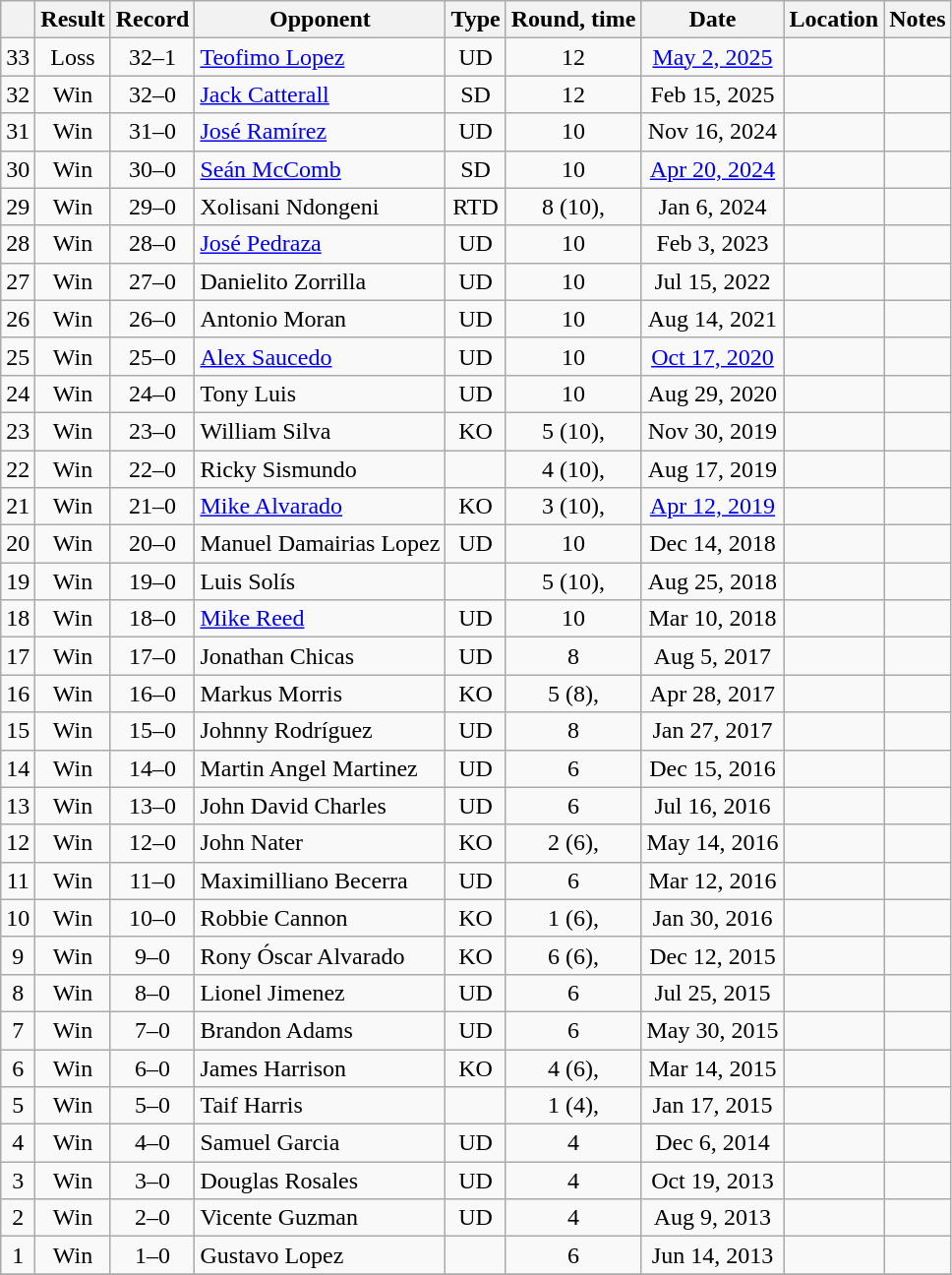<table class="wikitable" style="text-align:center">
<tr>
<th></th>
<th>Result</th>
<th>Record</th>
<th>Opponent</th>
<th>Type</th>
<th>Round, time</th>
<th>Date</th>
<th>Location</th>
<th>Notes</th>
</tr>
<tr>
<td>33</td>
<td>Loss</td>
<td>32–1</td>
<td style="text-align:left;"><a href='#'>Teofimo Lopez</a></td>
<td>UD</td>
<td>12</td>
<td><a href='#'>May 2, 2025</a></td>
<td style="text-align:left;"></td>
<td style="text-align:left;"></td>
</tr>
<tr>
<td>32</td>
<td>Win</td>
<td>32–0</td>
<td align=left><a href='#'>Jack Catterall</a></td>
<td>SD</td>
<td>12</td>
<td>Feb 15, 2025</td>
<td align=left></td>
<td align=left></td>
</tr>
<tr>
<td>31</td>
<td>Win</td>
<td>31–0</td>
<td style="text-align:left;"><a href='#'>José Ramírez</a></td>
<td>UD</td>
<td>10</td>
<td>Nov 16, 2024</td>
<td style="text-align:left;"></td>
<td></td>
</tr>
<tr>
<td>30</td>
<td>Win</td>
<td>30–0</td>
<td style="text-align:left;"><a href='#'>Seán McComb</a></td>
<td>SD</td>
<td>10</td>
<td><a href='#'>Apr 20, 2024</a></td>
<td style="text-align:left;"></td>
<td align=left></td>
</tr>
<tr>
<td>29</td>
<td> Win</td>
<td>29–0</td>
<td style="text-align:left;">Xolisani Ndongeni</td>
<td>RTD</td>
<td>8 (10), </td>
<td>Jan 6, 2024</td>
<td style="text-align:left;"></td>
<td></td>
</tr>
<tr>
<td>28</td>
<td>Win</td>
<td>28–0</td>
<td style="text-align:left;"><a href='#'>José Pedraza</a></td>
<td>UD</td>
<td>10</td>
<td>Feb 3, 2023</td>
<td style="text-align:left;"></td>
<td align=left></td>
</tr>
<tr>
<td>27</td>
<td>Win</td>
<td>27–0</td>
<td style="text-align:left;">Danielito Zorrilla</td>
<td>UD</td>
<td>10</td>
<td>Jul 15, 2022</td>
<td style="text-align:left;"></td>
<td align=left></td>
</tr>
<tr>
<td>26</td>
<td>Win</td>
<td>26–0</td>
<td style="text-align:left;">Antonio Moran</td>
<td>UD</td>
<td>10</td>
<td>Aug 14, 2021</td>
<td style="text-align:left;"></td>
<td align=left></td>
</tr>
<tr>
<td>25</td>
<td>Win</td>
<td>25–0</td>
<td align=left><a href='#'>Alex Saucedo</a></td>
<td>UD</td>
<td>10</td>
<td><a href='#'>Oct 17, 2020</a></td>
<td align=left></td>
<td align=left></td>
</tr>
<tr>
<td>24</td>
<td>Win</td>
<td>24–0</td>
<td align=left>Tony Luis</td>
<td>UD</td>
<td>10</td>
<td>Aug 29, 2020</td>
<td align=left></td>
<td></td>
</tr>
<tr>
<td>23</td>
<td>Win</td>
<td>23–0</td>
<td align=left>William Silva</td>
<td>KO</td>
<td>5 (10), </td>
<td>Nov 30, 2019</td>
<td align=left></td>
<td align=left></td>
</tr>
<tr>
<td>22</td>
<td>Win</td>
<td>22–0</td>
<td align=left>Ricky Sismundo</td>
<td></td>
<td>4 (10), </td>
<td>Aug 17, 2019</td>
<td align=left></td>
<td></td>
</tr>
<tr>
<td>21</td>
<td>Win</td>
<td>21–0</td>
<td align=left><a href='#'>Mike Alvarado</a></td>
<td>KO</td>
<td>3 (10), </td>
<td><a href='#'>Apr 12, 2019</a></td>
<td align=left></td>
<td align=left></td>
</tr>
<tr>
<td>20</td>
<td>Win</td>
<td>20–0</td>
<td align=left>Manuel Damairias Lopez</td>
<td>UD</td>
<td>10</td>
<td>Dec 14, 2018</td>
<td align=left></td>
<td align=left></td>
</tr>
<tr>
<td>19</td>
<td>Win</td>
<td>19–0</td>
<td align=left>Luis Solís</td>
<td></td>
<td>5 (10), </td>
<td>Aug 25, 2018</td>
<td align=left></td>
<td></td>
</tr>
<tr>
<td>18</td>
<td>Win</td>
<td>18–0</td>
<td align=left><a href='#'>Mike Reed</a></td>
<td>UD</td>
<td>10</td>
<td>Mar 10, 2018</td>
<td align=left></td>
<td></td>
</tr>
<tr>
<td>17</td>
<td>Win</td>
<td>17–0</td>
<td align=left>Jonathan Chicas</td>
<td>UD</td>
<td>8</td>
<td>Aug 5, 2017</td>
<td align=left></td>
<td></td>
</tr>
<tr>
<td>16</td>
<td>Win</td>
<td>16–0</td>
<td align=left>Markus Morris</td>
<td>KO</td>
<td>5 (8), </td>
<td>Apr 28, 2017</td>
<td align=left></td>
<td></td>
</tr>
<tr>
<td>15</td>
<td>Win</td>
<td>15–0</td>
<td align=left>Johnny Rodríguez</td>
<td>UD</td>
<td>8</td>
<td>Jan 27, 2017</td>
<td align=left></td>
<td></td>
</tr>
<tr>
<td>14</td>
<td>Win</td>
<td>14–0</td>
<td align=left>Martin Angel Martinez</td>
<td>UD</td>
<td>6</td>
<td>Dec 15, 2016</td>
<td align=left></td>
<td></td>
</tr>
<tr>
<td>13</td>
<td>Win</td>
<td>13–0</td>
<td align=left>John David Charles</td>
<td>UD</td>
<td>6</td>
<td>Jul 16, 2016</td>
<td align=left></td>
<td></td>
</tr>
<tr>
<td>12</td>
<td>Win</td>
<td>12–0</td>
<td align=left>John Nater</td>
<td>KO</td>
<td>2 (6), </td>
<td>May 14, 2016</td>
<td align=left></td>
<td></td>
</tr>
<tr>
<td>11</td>
<td>Win</td>
<td>11–0</td>
<td align=left>Maximilliano Becerra</td>
<td>UD</td>
<td>6</td>
<td>Mar 12, 2016</td>
<td align=left></td>
<td></td>
</tr>
<tr>
<td>10</td>
<td>Win</td>
<td>10–0</td>
<td align=left>Robbie Cannon</td>
<td>KO</td>
<td>1 (6), </td>
<td>Jan 30, 2016</td>
<td align=left></td>
<td></td>
</tr>
<tr>
<td>9</td>
<td>Win</td>
<td>9–0</td>
<td align=left>Rony Óscar Alvarado</td>
<td>KO</td>
<td>6 (6), </td>
<td>Dec 12, 2015</td>
<td align=left></td>
<td></td>
</tr>
<tr>
<td>8</td>
<td>Win</td>
<td>8–0</td>
<td align=left>Lionel Jimenez</td>
<td>UD</td>
<td>6</td>
<td>Jul 25, 2015</td>
<td align=left></td>
<td></td>
</tr>
<tr>
<td>7</td>
<td>Win</td>
<td>7–0</td>
<td align=left>Brandon Adams</td>
<td>UD</td>
<td>6</td>
<td>May 30, 2015</td>
<td align=left></td>
<td></td>
</tr>
<tr>
<td>6</td>
<td>Win</td>
<td>6–0</td>
<td align=left>James Harrison</td>
<td>KO</td>
<td>4 (6), </td>
<td>Mar 14, 2015</td>
<td align=left></td>
<td></td>
</tr>
<tr>
<td>5</td>
<td>Win</td>
<td>5–0</td>
<td align=left>Taif Harris</td>
<td></td>
<td>1 (4), </td>
<td>Jan 17, 2015</td>
<td align=left></td>
<td></td>
</tr>
<tr>
<td>4</td>
<td>Win</td>
<td>4–0</td>
<td align=left>Samuel Garcia</td>
<td>UD</td>
<td>4</td>
<td>Dec 6, 2014</td>
<td align=left></td>
<td></td>
</tr>
<tr>
<td>3</td>
<td>Win</td>
<td>3–0</td>
<td align=left>Douglas Rosales</td>
<td>UD</td>
<td>4</td>
<td>Oct 19, 2013</td>
<td align=left></td>
<td></td>
</tr>
<tr>
<td>2</td>
<td>Win</td>
<td>2–0</td>
<td align=left>Vicente Guzman</td>
<td>UD</td>
<td>4</td>
<td>Aug 9, 2013</td>
<td align=left></td>
<td></td>
</tr>
<tr>
<td>1</td>
<td>Win</td>
<td>1–0</td>
<td align=left>Gustavo Lopez</td>
<td></td>
<td>6</td>
<td>Jun 14, 2013</td>
<td align=left></td>
<td></td>
</tr>
<tr>
</tr>
</table>
